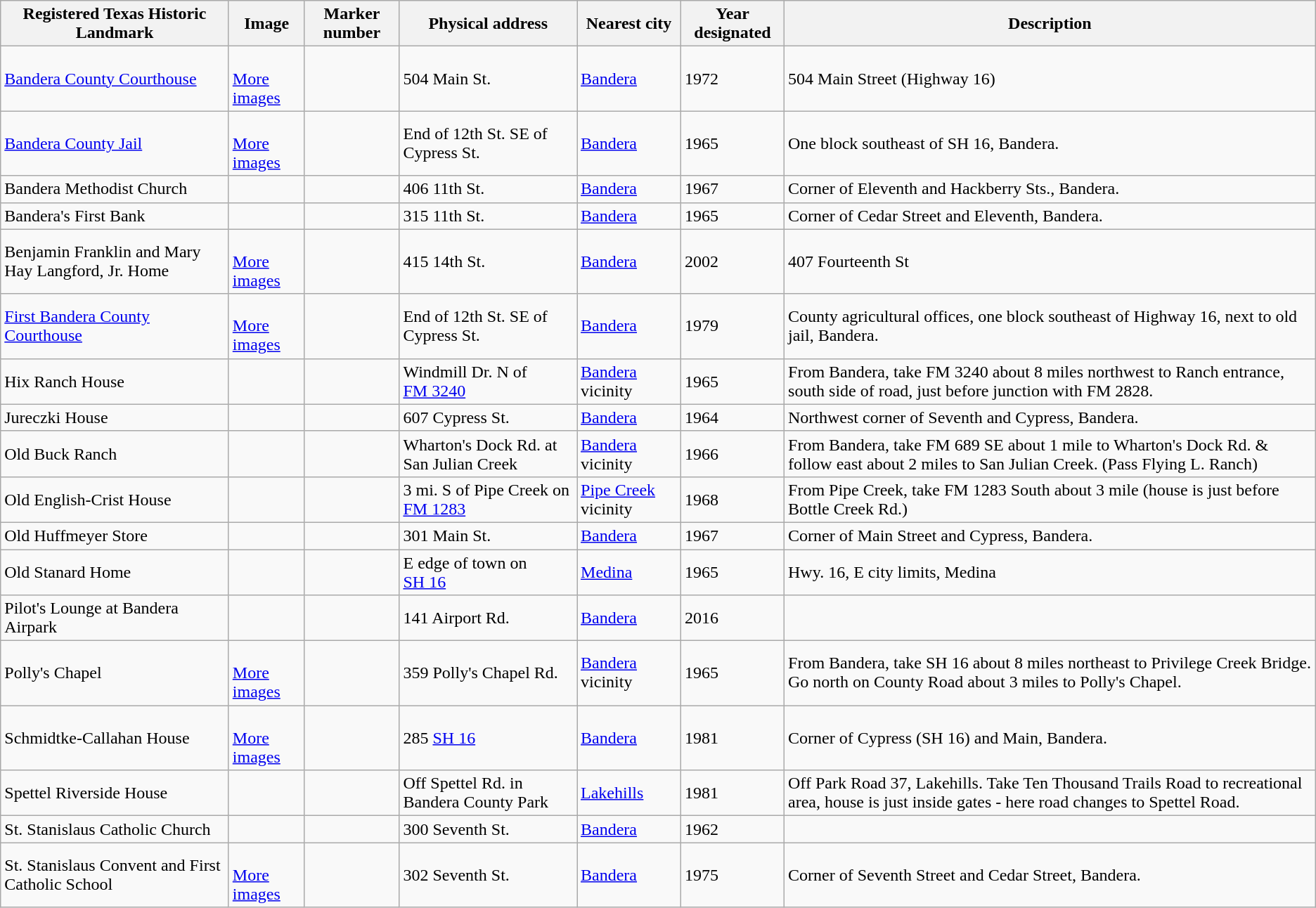<table class="wikitable sortable">
<tr>
<th>Registered Texas Historic Landmark</th>
<th>Image</th>
<th>Marker number</th>
<th>Physical address</th>
<th>Nearest city</th>
<th>Year designated</th>
<th>Description</th>
</tr>
<tr>
<td><a href='#'>Bandera County Courthouse</a></td>
<td><br> <a href='#'>More images</a></td>
<td></td>
<td>504 Main St.<br></td>
<td><a href='#'>Bandera</a></td>
<td>1972</td>
<td>504 Main Street (Highway 16)</td>
</tr>
<tr>
<td><a href='#'>Bandera County Jail</a></td>
<td><br> <a href='#'>More images</a></td>
<td></td>
<td>End of 12th St. SE of Cypress St.<br></td>
<td><a href='#'>Bandera</a></td>
<td>1965</td>
<td>One block southeast of SH 16, Bandera.</td>
</tr>
<tr>
<td>Bandera Methodist Church</td>
<td></td>
<td></td>
<td>406 11th St.<br></td>
<td><a href='#'>Bandera</a></td>
<td>1967</td>
<td>Corner of Eleventh and Hackberry Sts., Bandera.</td>
</tr>
<tr>
<td>Bandera's First Bank</td>
<td></td>
<td></td>
<td>315 11th St.<br></td>
<td><a href='#'>Bandera</a></td>
<td>1965</td>
<td>Corner of Cedar Street and Eleventh, Bandera.</td>
</tr>
<tr>
<td>Benjamin Franklin and Mary Hay Langford, Jr. Home</td>
<td><br> <a href='#'>More images</a></td>
<td></td>
<td>415 14th St.<br></td>
<td><a href='#'>Bandera</a></td>
<td>2002</td>
<td>407 Fourteenth St</td>
</tr>
<tr>
<td><a href='#'>First Bandera County Courthouse</a></td>
<td><br> <a href='#'>More images</a></td>
<td></td>
<td>End of 12th St. SE of Cypress St.<br></td>
<td><a href='#'>Bandera</a></td>
<td>1979</td>
<td>County agricultural offices, one block southeast of Highway 16, next to old jail, Bandera.</td>
</tr>
<tr>
<td>Hix Ranch House</td>
<td></td>
<td></td>
<td>Windmill Dr. N of <a href='#'>FM 3240</a><br></td>
<td><a href='#'>Bandera</a> vicinity</td>
<td>1965</td>
<td>From Bandera, take FM 3240 about 8 miles northwest to Ranch entrance, south side of road, just before junction with FM 2828.</td>
</tr>
<tr>
<td>Jureczki House</td>
<td></td>
<td></td>
<td>607 Cypress St.<br></td>
<td><a href='#'>Bandera</a></td>
<td>1964</td>
<td>Northwest corner of Seventh and Cypress, Bandera.</td>
</tr>
<tr>
<td>Old Buck Ranch</td>
<td></td>
<td></td>
<td>Wharton's Dock Rd. at San Julian Creek<br></td>
<td><a href='#'>Bandera</a> vicinity</td>
<td>1966</td>
<td>From Bandera, take FM 689 SE about 1 mile to Wharton's Dock Rd. & follow east about 2 miles to San Julian Creek. (Pass Flying L. Ranch)</td>
</tr>
<tr>
<td>Old English-Crist House</td>
<td></td>
<td></td>
<td>3 mi. S of Pipe Creek on <a href='#'>FM 1283</a></td>
<td><a href='#'>Pipe Creek</a> vicinity</td>
<td>1968</td>
<td>From Pipe Creek, take FM 1283 South about 3 mile (house is just before Bottle Creek Rd.)</td>
</tr>
<tr>
<td>Old Huffmeyer Store</td>
<td></td>
<td></td>
<td>301 Main St.<br></td>
<td><a href='#'>Bandera</a></td>
<td>1967</td>
<td>Corner of Main Street and Cypress, Bandera.</td>
</tr>
<tr>
<td>Old Stanard Home</td>
<td></td>
<td></td>
<td>E edge of town on <a href='#'>SH 16</a><br></td>
<td><a href='#'>Medina</a></td>
<td>1965</td>
<td>Hwy. 16, E city limits, Medina</td>
</tr>
<tr>
<td>Pilot's Lounge at Bandera Airpark</td>
<td></td>
<td></td>
<td>141 Airport Rd.<br></td>
<td><a href='#'>Bandera</a></td>
<td>2016</td>
<td></td>
</tr>
<tr>
<td>Polly's Chapel</td>
<td><br> <a href='#'>More images</a></td>
<td></td>
<td>359 Polly's Chapel Rd.<br></td>
<td><a href='#'>Bandera</a> vicinity</td>
<td>1965</td>
<td>From Bandera, take SH 16 about 8 miles northeast to Privilege Creek Bridge. Go north on County Road about 3 miles to Polly's Chapel.</td>
</tr>
<tr>
<td>Schmidtke-Callahan House</td>
<td><br> <a href='#'>More images</a></td>
<td></td>
<td>285 <a href='#'>SH 16</a><br></td>
<td><a href='#'>Bandera</a></td>
<td>1981</td>
<td>Corner of Cypress (SH 16) and Main, Bandera.</td>
</tr>
<tr>
<td>Spettel Riverside House</td>
<td></td>
<td></td>
<td>Off Spettel Rd. in Bandera County Park<br></td>
<td><a href='#'>Lakehills</a></td>
<td>1981</td>
<td>Off Park Road 37, Lakehills. Take Ten Thousand Trails Road to recreational area, house is just inside gates - here road changes to Spettel Road.</td>
</tr>
<tr>
<td>St. Stanislaus Catholic Church</td>
<td></td>
<td></td>
<td>300 Seventh St.<br></td>
<td><a href='#'>Bandera</a></td>
<td>1962</td>
<td></td>
</tr>
<tr>
<td>St. Stanislaus Convent and First Catholic School</td>
<td><br> <a href='#'>More images</a></td>
<td></td>
<td>302 Seventh St.<br></td>
<td><a href='#'>Bandera</a></td>
<td>1975</td>
<td>Corner of Seventh Street and Cedar Street, Bandera.</td>
</tr>
</table>
